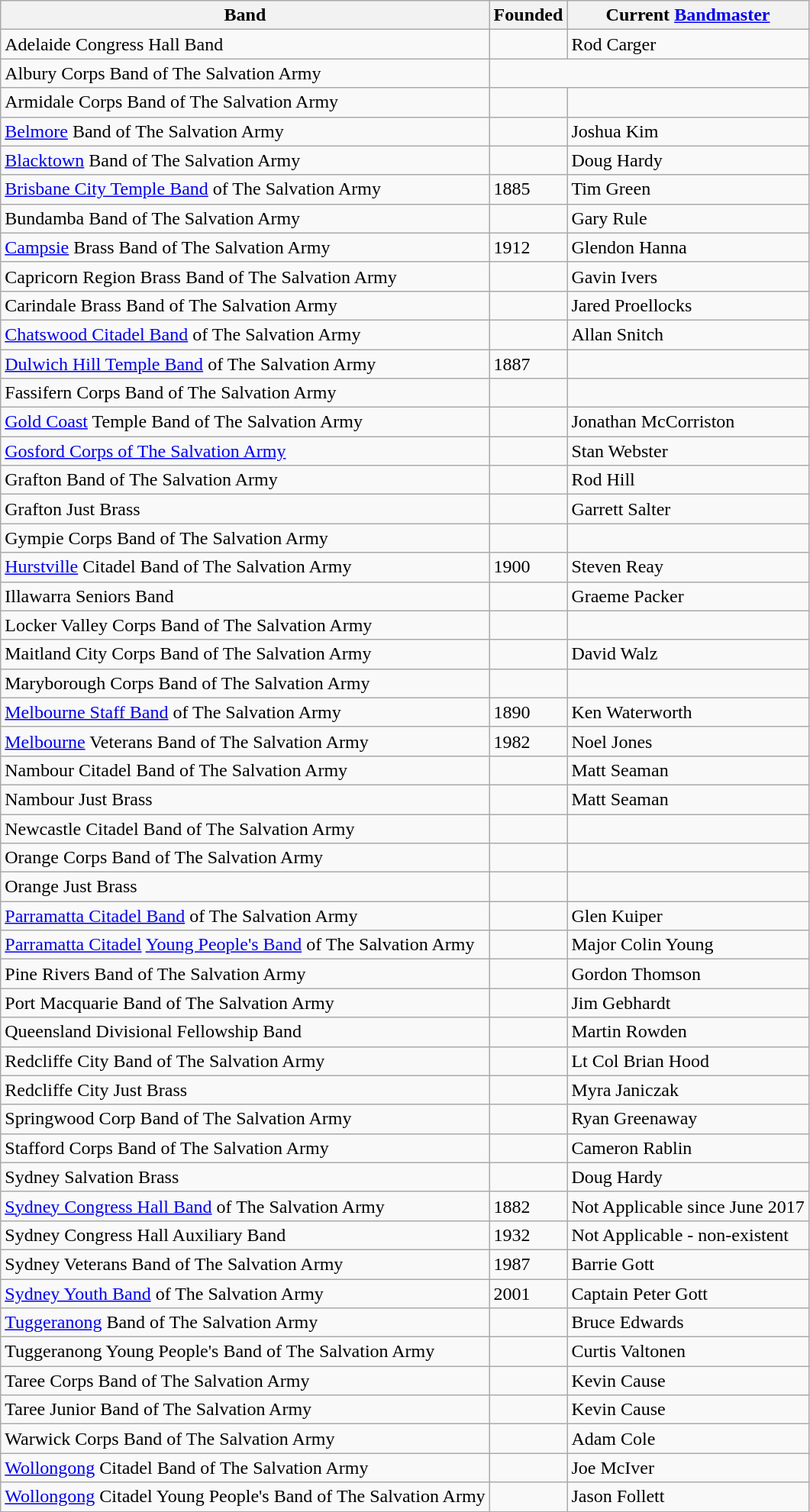<table class="wikitable">
<tr>
<th>Band</th>
<th>Founded</th>
<th>Current <a href='#'>Bandmaster</a></th>
</tr>
<tr>
<td>Adelaide Congress Hall Band</td>
<td></td>
<td>Rod Carger</td>
</tr>
<tr>
<td>Albury Corps Band of The Salvation Army</td>
</tr>
<tr>
<td>Armidale Corps Band of The Salvation Army</td>
<td></td>
<td></td>
</tr>
<tr>
<td><a href='#'>Belmore</a> Band of The Salvation Army</td>
<td></td>
<td>Joshua Kim</td>
</tr>
<tr>
<td><a href='#'>Blacktown</a> Band of The Salvation Army</td>
<td></td>
<td>Doug Hardy</td>
</tr>
<tr>
<td><a href='#'>Brisbane City Temple Band</a> of The Salvation Army</td>
<td>1885</td>
<td>Tim Green</td>
</tr>
<tr>
<td>Bundamba Band of The Salvation Army</td>
<td></td>
<td>Gary Rule</td>
</tr>
<tr>
<td><a href='#'>Campsie</a> Brass Band of The Salvation Army</td>
<td>1912</td>
<td>Glendon Hanna</td>
</tr>
<tr>
<td>Capricorn Region Brass Band of The Salvation Army</td>
<td></td>
<td>Gavin Ivers</td>
</tr>
<tr>
<td>Carindale Brass Band of The Salvation Army</td>
<td></td>
<td>Jared Proellocks</td>
</tr>
<tr>
<td><a href='#'>Chatswood Citadel Band</a> of The Salvation Army</td>
<td></td>
<td>Allan Snitch</td>
</tr>
<tr>
<td><a href='#'>Dulwich Hill Temple Band</a> of The Salvation Army</td>
<td>1887</td>
<td></td>
</tr>
<tr>
<td>Fassifern Corps Band of The Salvation Army</td>
<td></td>
<td></td>
</tr>
<tr>
<td><a href='#'>Gold Coast</a> Temple Band of The Salvation Army</td>
<td></td>
<td>Jonathan McCorriston</td>
</tr>
<tr>
<td><a href='#'>Gosford Corps of The Salvation Army</a></td>
<td></td>
<td>Stan Webster</td>
</tr>
<tr>
<td>Grafton Band of The Salvation Army</td>
<td></td>
<td>Rod Hill</td>
</tr>
<tr>
<td>Grafton Just Brass</td>
<td></td>
<td>Garrett Salter</td>
</tr>
<tr>
<td>Gympie Corps Band of The Salvation Army</td>
<td></td>
<td></td>
</tr>
<tr>
<td><a href='#'>Hurstville</a> Citadel Band of The Salvation Army</td>
<td>1900</td>
<td>Steven Reay</td>
</tr>
<tr>
<td>Illawarra Seniors Band</td>
<td></td>
<td>Graeme Packer</td>
</tr>
<tr>
<td>Locker Valley Corps Band of The Salvation Army</td>
<td></td>
<td></td>
</tr>
<tr>
<td>Maitland City Corps Band of The Salvation Army</td>
<td></td>
<td>David Walz</td>
</tr>
<tr>
<td>Maryborough Corps Band of The Salvation Army</td>
<td></td>
<td></td>
</tr>
<tr>
<td><a href='#'>Melbourne Staff Band</a> of The Salvation Army</td>
<td>1890</td>
<td>Ken Waterworth</td>
</tr>
<tr>
<td><a href='#'>Melbourne</a> Veterans Band of The Salvation Army</td>
<td>1982</td>
<td>Noel Jones</td>
</tr>
<tr>
<td>Nambour Citadel Band of The Salvation Army</td>
<td></td>
<td>Matt Seaman</td>
</tr>
<tr>
<td>Nambour Just Brass</td>
<td></td>
<td>Matt Seaman</td>
</tr>
<tr>
<td>Newcastle Citadel Band of The Salvation Army</td>
<td></td>
<td></td>
</tr>
<tr>
<td>Orange Corps Band of The Salvation Army</td>
<td></td>
<td></td>
</tr>
<tr>
<td>Orange Just Brass</td>
<td></td>
<td></td>
</tr>
<tr>
<td><a href='#'>Parramatta Citadel Band</a> of The Salvation Army</td>
<td></td>
<td>Glen Kuiper</td>
</tr>
<tr>
<td><a href='#'>Parramatta Citadel</a> <a href='#'>Young People's Band</a> of The Salvation Army</td>
<td></td>
<td>Major Colin Young</td>
</tr>
<tr>
<td>Pine Rivers Band of The Salvation Army</td>
<td></td>
<td>Gordon Thomson</td>
</tr>
<tr>
<td>Port Macquarie Band of The Salvation Army</td>
<td></td>
<td>Jim Gebhardt</td>
</tr>
<tr>
<td>Queensland Divisional Fellowship Band</td>
<td></td>
<td>Martin Rowden</td>
</tr>
<tr>
<td>Redcliffe City Band of The Salvation Army</td>
<td></td>
<td>Lt Col Brian Hood</td>
</tr>
<tr>
<td>Redcliffe City Just Brass</td>
<td></td>
<td>Myra Janiczak</td>
</tr>
<tr>
<td>Springwood Corp Band of The Salvation Army</td>
<td></td>
<td>Ryan Greenaway</td>
</tr>
<tr>
<td>Stafford Corps Band of The Salvation Army</td>
<td></td>
<td>Cameron Rablin</td>
</tr>
<tr>
<td>Sydney Salvation Brass</td>
<td></td>
<td>Doug Hardy</td>
</tr>
<tr>
<td><a href='#'>Sydney Congress Hall Band</a> of The Salvation Army</td>
<td>1882</td>
<td>Not Applicable since June 2017</td>
</tr>
<tr>
<td>Sydney Congress Hall Auxiliary Band</td>
<td>1932</td>
<td>Not Applicable - non-existent</td>
</tr>
<tr>
<td>Sydney Veterans Band of The Salvation Army</td>
<td>1987</td>
<td>Barrie Gott</td>
</tr>
<tr>
<td><a href='#'>Sydney Youth Band</a> of The Salvation Army</td>
<td>2001</td>
<td>Captain Peter Gott</td>
</tr>
<tr>
<td><a href='#'>Tuggeranong</a> Band of The Salvation Army</td>
<td></td>
<td>Bruce Edwards</td>
</tr>
<tr>
<td>Tuggeranong Young People's Band of The Salvation Army</td>
<td></td>
<td>Curtis Valtonen</td>
</tr>
<tr>
<td>Taree Corps Band of The Salvation Army</td>
<td></td>
<td>Kevin Cause</td>
</tr>
<tr>
<td>Taree Junior Band of The Salvation Army</td>
<td></td>
<td>Kevin Cause</td>
</tr>
<tr>
<td>Warwick Corps Band of The Salvation Army</td>
<td></td>
<td>Adam Cole</td>
</tr>
<tr>
<td><a href='#'>Wollongong</a> Citadel Band of The Salvation Army</td>
<td></td>
<td>Joe McIver</td>
</tr>
<tr>
<td><a href='#'>Wollongong</a> Citadel Young People's Band of The Salvation Army</td>
<td></td>
<td>Jason Follett</td>
</tr>
</table>
